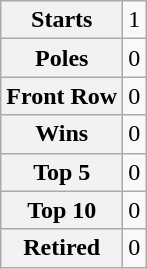<table class="wikitable" style="text-align:center">
<tr>
<th>Starts</th>
<td>1</td>
</tr>
<tr>
<th>Poles</th>
<td>0</td>
</tr>
<tr>
<th>Front Row</th>
<td>0</td>
</tr>
<tr>
<th>Wins</th>
<td>0</td>
</tr>
<tr>
<th>Top 5</th>
<td>0</td>
</tr>
<tr>
<th>Top 10</th>
<td>0</td>
</tr>
<tr>
<th>Retired</th>
<td>0</td>
</tr>
</table>
